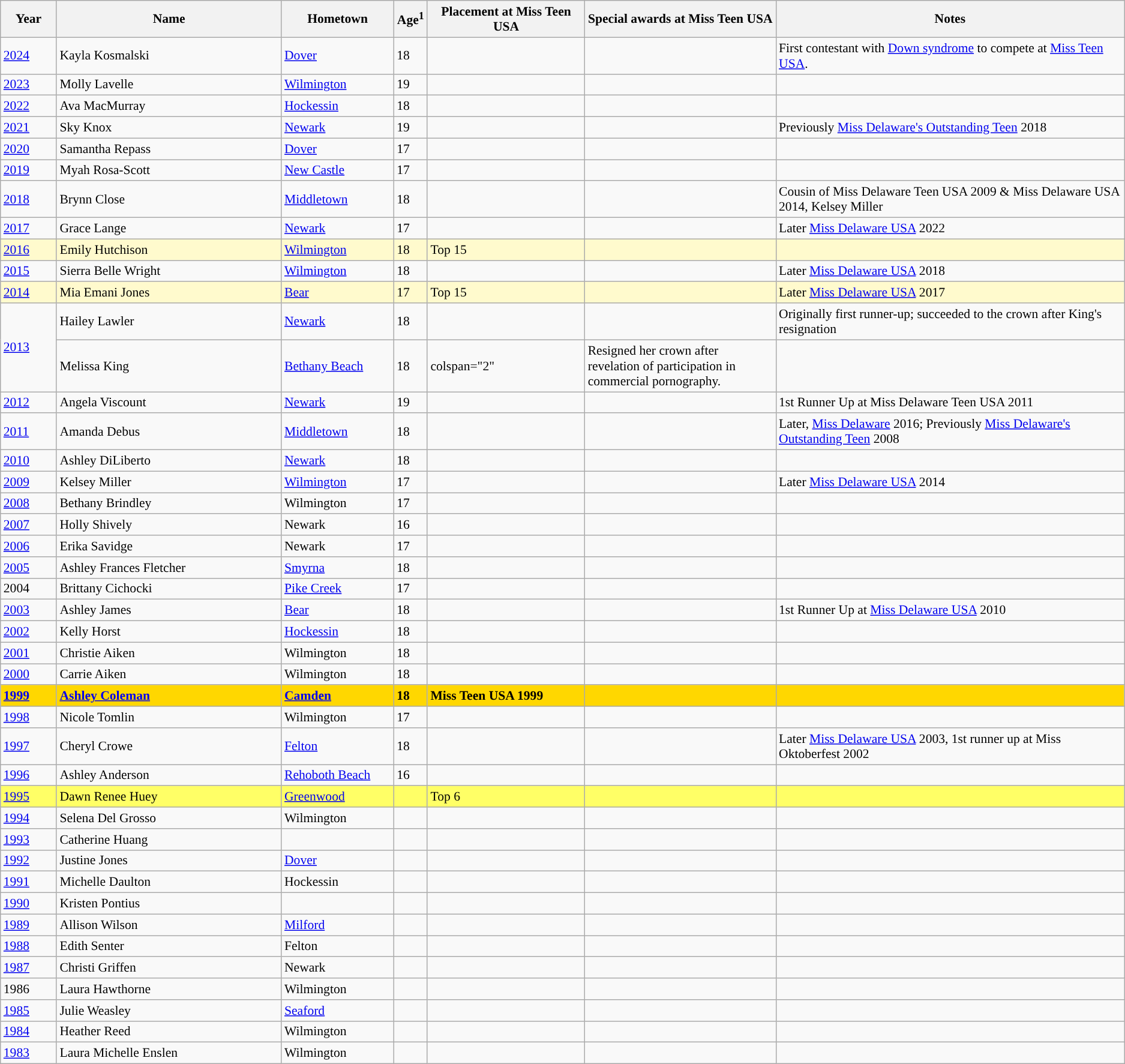<table class="wikitable"style="font-size:90%;">
<tr bgcolor="#efefef">
<th width=5%>Year</th>
<th width=20%>Name</th>
<th width=10%>Hometown</th>
<th width=3%>Age<sup>1</sup></th>
<th width=14%>Placement at Miss Teen USA</th>
<th width=17%>Special awards at Miss Teen  USA</th>
<th width=31%>Notes</th>
</tr>
<tr>
<td><a href='#'>2024</a></td>
<td>Kayla Kosmalski</td>
<td><a href='#'>Dover</a></td>
<td>18</td>
<td></td>
<td></td>
<td>First contestant with <a href='#'>Down syndrome</a> to compete at <a href='#'>Miss Teen USA</a>.</td>
</tr>
<tr>
<td><a href='#'>2023</a></td>
<td>Molly Lavelle</td>
<td><a href='#'>Wilmington</a></td>
<td>19</td>
<td></td>
<td></td>
<td></td>
</tr>
<tr>
<td><a href='#'>2022</a></td>
<td>Ava MacMurray</td>
<td><a href='#'>Hockessin</a></td>
<td>18</td>
<td></td>
<td></td>
<td></td>
</tr>
<tr>
<td><a href='#'>2021</a></td>
<td>Sky Knox</td>
<td><a href='#'>Newark</a></td>
<td>19</td>
<td></td>
<td></td>
<td>Previously <a href='#'>Miss Delaware's Outstanding Teen</a> 2018</td>
</tr>
<tr>
<td><a href='#'>2020</a></td>
<td>Samantha Repass</td>
<td><a href='#'>Dover</a></td>
<td>17</td>
<td></td>
<td></td>
<td></td>
</tr>
<tr>
<td><a href='#'>2019</a></td>
<td>Myah Rosa-Scott</td>
<td><a href='#'>New Castle</a></td>
<td>17</td>
<td></td>
<td></td>
<td></td>
</tr>
<tr>
<td><a href='#'>2018</a></td>
<td>Brynn Close</td>
<td><a href='#'>Middletown</a></td>
<td>18</td>
<td></td>
<td></td>
<td>Cousin of Miss Delaware Teen USA 2009 & Miss Delaware USA 2014, Kelsey Miller</td>
</tr>
<tr>
<td><a href='#'>2017</a></td>
<td>Grace Lange</td>
<td><a href='#'>Newark</a></td>
<td>17</td>
<td></td>
<td></td>
<td>Later <a href='#'>Miss Delaware USA</a> 2022</td>
</tr>
<tr style="background-color:#FFFACD;">
<td><a href='#'>2016</a></td>
<td>Emily Hutchison</td>
<td><a href='#'>Wilmington</a></td>
<td>18</td>
<td>Top 15</td>
<td></td>
<td></td>
</tr>
<tr>
<td><a href='#'>2015</a></td>
<td>Sierra Belle Wright</td>
<td><a href='#'>Wilmington</a></td>
<td>18</td>
<td></td>
<td></td>
<td>Later <a href='#'>Miss Delaware USA</a> 2018</td>
</tr>
<tr style="background-color:#FFFACD;">
<td><a href='#'>2014</a></td>
<td>Mia Emani Jones</td>
<td><a href='#'>Bear</a></td>
<td>17</td>
<td>Top 15</td>
<td></td>
<td>Later <a href='#'>Miss Delaware USA</a> 2017</td>
</tr>
<tr>
<td rowspan=2><a href='#'>2013</a></td>
<td>Hailey Lawler</td>
<td><a href='#'>Newark</a></td>
<td>18</td>
<td></td>
<td></td>
<td>Originally first runner-up; succeeded to the crown after King's resignation</td>
</tr>
<tr>
<td>Melissa King</td>
<td><a href='#'>Bethany Beach</a></td>
<td>18</td>
<td>colspan="2" </td>
<td>Resigned her crown after revelation of participation in commercial pornography.</td>
</tr>
<tr>
<td><a href='#'>2012</a></td>
<td>Angela Viscount</td>
<td><a href='#'>Newark</a></td>
<td>19</td>
<td></td>
<td></td>
<td>1st Runner Up at Miss Delaware Teen USA 2011</td>
</tr>
<tr>
<td><a href='#'>2011</a></td>
<td>Amanda Debus</td>
<td><a href='#'>Middletown</a></td>
<td>18</td>
<td></td>
<td></td>
<td>Later, <a href='#'>Miss Delaware</a> 2016; Previously <a href='#'>Miss Delaware's Outstanding Teen</a> 2008</td>
</tr>
<tr>
<td><a href='#'>2010</a></td>
<td>Ashley DiLiberto</td>
<td><a href='#'>Newark</a></td>
<td>18</td>
<td></td>
<td></td>
<td></td>
</tr>
<tr>
<td><a href='#'>2009</a></td>
<td>Kelsey Miller</td>
<td><a href='#'>Wilmington</a></td>
<td>17</td>
<td></td>
<td></td>
<td>Later <a href='#'>Miss Delaware USA</a> 2014</td>
</tr>
<tr>
<td><a href='#'>2008</a></td>
<td>Bethany Brindley</td>
<td>Wilmington</td>
<td>17</td>
<td></td>
<td></td>
<td></td>
</tr>
<tr>
<td><a href='#'>2007</a></td>
<td>Holly Shively</td>
<td>Newark</td>
<td>16</td>
<td></td>
<td></td>
<td></td>
</tr>
<tr>
<td><a href='#'>2006</a></td>
<td>Erika Savidge</td>
<td>Newark</td>
<td>17</td>
<td></td>
<td></td>
<td></td>
</tr>
<tr>
<td><a href='#'>2005</a></td>
<td>Ashley Frances Fletcher</td>
<td><a href='#'>Smyrna</a></td>
<td>18</td>
<td></td>
<td></td>
<td></td>
</tr>
<tr>
<td>2004</td>
<td>Brittany Cichocki</td>
<td><a href='#'>Pike Creek</a></td>
<td>17</td>
<td></td>
<td></td>
<td></td>
</tr>
<tr>
<td><a href='#'>2003</a></td>
<td>Ashley James</td>
<td><a href='#'>Bear</a></td>
<td>18</td>
<td></td>
<td></td>
<td>1st Runner Up at <a href='#'>Miss Delaware USA</a> 2010</td>
</tr>
<tr>
<td><a href='#'>2002</a></td>
<td>Kelly Horst</td>
<td><a href='#'>Hockessin</a></td>
<td>18</td>
<td></td>
<td></td>
<td></td>
</tr>
<tr>
<td><a href='#'>2001</a></td>
<td>Christie Aiken</td>
<td>Wilmington</td>
<td>18</td>
<td></td>
<td></td>
<td></td>
</tr>
<tr>
<td><a href='#'>2000</a></td>
<td>Carrie Aiken</td>
<td>Wilmington</td>
<td>18</td>
<td></td>
<td></td>
<td></td>
</tr>
<tr style="background-color:gold;">
<td><strong><a href='#'>1999</a></strong></td>
<td><strong><a href='#'>Ashley Coleman</a></strong></td>
<td><strong><a href='#'>Camden</a></strong></td>
<td><strong>18</strong></td>
<td><strong>Miss Teen USA 1999</strong></td>
<td></td>
<td></td>
</tr>
<tr>
<td><a href='#'>1998</a></td>
<td>Nicole Tomlin</td>
<td>Wilmington</td>
<td>17</td>
<td></td>
<td></td>
<td></td>
</tr>
<tr>
<td><a href='#'>1997</a></td>
<td>Cheryl Crowe</td>
<td><a href='#'>Felton</a></td>
<td>18</td>
<td></td>
<td></td>
<td>Later <a href='#'>Miss Delaware USA</a> 2003, 1st runner up at Miss Oktoberfest 2002</td>
</tr>
<tr>
<td><a href='#'>1996</a></td>
<td>Ashley Anderson</td>
<td><a href='#'>Rehoboth Beach</a></td>
<td>16</td>
<td></td>
<td></td>
<td></td>
</tr>
<tr style="background-color:#FFFF66;">
<td><a href='#'>1995</a></td>
<td>Dawn Renee Huey</td>
<td><a href='#'>Greenwood</a></td>
<td></td>
<td>Top 6</td>
<td></td>
<td></td>
</tr>
<tr>
<td><a href='#'>1994</a></td>
<td>Selena Del Grosso</td>
<td>Wilmington</td>
<td></td>
<td></td>
<td></td>
<td></td>
</tr>
<tr>
<td><a href='#'>1993</a></td>
<td>Catherine Huang</td>
<td></td>
<td></td>
<td></td>
<td></td>
<td></td>
</tr>
<tr>
<td><a href='#'>1992</a></td>
<td>Justine Jones</td>
<td><a href='#'>Dover</a></td>
<td></td>
<td></td>
<td></td>
<td></td>
</tr>
<tr>
<td><a href='#'>1991</a></td>
<td>Michelle Daulton</td>
<td>Hockessin</td>
<td></td>
<td></td>
<td></td>
<td></td>
</tr>
<tr>
<td><a href='#'>1990</a></td>
<td>Kristen Pontius</td>
<td></td>
<td></td>
<td></td>
<td></td>
<td></td>
</tr>
<tr>
<td><a href='#'>1989</a></td>
<td>Allison Wilson</td>
<td><a href='#'>Milford</a></td>
<td></td>
<td></td>
<td></td>
<td></td>
</tr>
<tr>
<td><a href='#'>1988</a></td>
<td>Edith Senter</td>
<td>Felton</td>
<td></td>
<td></td>
<td></td>
<td></td>
</tr>
<tr>
<td><a href='#'>1987</a></td>
<td>Christi Griffen</td>
<td>Newark</td>
<td></td>
<td></td>
<td></td>
<td></td>
</tr>
<tr>
<td>1986</td>
<td>Laura Hawthorne</td>
<td>Wilmington</td>
<td></td>
<td></td>
<td></td>
<td></td>
</tr>
<tr>
<td><a href='#'>1985</a></td>
<td>Julie Weasley</td>
<td><a href='#'>Seaford</a></td>
<td></td>
<td></td>
<td></td>
<td></td>
</tr>
<tr>
<td><a href='#'>1984</a></td>
<td>Heather Reed</td>
<td>Wilmington</td>
<td></td>
<td></td>
<td></td>
<td></td>
</tr>
<tr>
<td><a href='#'>1983</a></td>
<td>Laura Michelle Enslen</td>
<td>Wilmington</td>
<td></td>
<td></td>
<td></td>
<td></td>
</tr>
</table>
